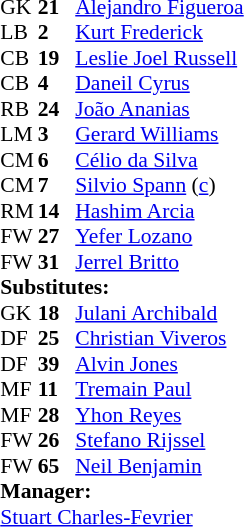<table cellspacing="0" cellpadding="0" style="font-size:90%; margin:auto">
<tr>
<th width=25></th>
<th width=25></th>
</tr>
<tr>
<td>GK</td>
<td><strong>21</strong></td>
<td> <a href='#'>Alejandro Figueroa</a></td>
<td></td>
<td></td>
</tr>
<tr>
<td>LB</td>
<td><strong>2</strong></td>
<td> <a href='#'>Kurt Frederick</a></td>
</tr>
<tr>
<td>CB</td>
<td><strong>19</strong></td>
<td> <a href='#'>Leslie Joel Russell</a></td>
<td></td>
<td></td>
</tr>
<tr>
<td>CB</td>
<td><strong>4</strong></td>
<td> <a href='#'>Daneil Cyrus</a></td>
</tr>
<tr>
<td>RB</td>
<td><strong>24</strong></td>
<td> <a href='#'>João Ananias</a></td>
<td></td>
<td></td>
</tr>
<tr>
<td>LM</td>
<td><strong>3</strong></td>
<td> <a href='#'>Gerard Williams</a></td>
</tr>
<tr>
<td>CM</td>
<td><strong>6</strong></td>
<td> <a href='#'>Célio da Silva</a></td>
</tr>
<tr>
<td>CM</td>
<td><strong>7</strong></td>
<td> <a href='#'>Silvio Spann</a> (<a href='#'>c</a>)</td>
<td></td>
<td></td>
</tr>
<tr>
<td>RM</td>
<td><strong>14</strong></td>
<td> <a href='#'>Hashim Arcia</a></td>
<td></td>
<td></td>
</tr>
<tr>
<td>FW</td>
<td><strong>27</strong></td>
<td> <a href='#'>Yefer Lozano</a></td>
<td></td>
<td></td>
</tr>
<tr>
<td>FW</td>
<td><strong>31</strong></td>
<td> <a href='#'>Jerrel Britto</a></td>
<td></td>
<td></td>
</tr>
<tr>
<td colspan=3><strong>Substitutes:</strong></td>
</tr>
<tr>
<td>GK</td>
<td><strong>18</strong></td>
<td> <a href='#'>Julani Archibald</a></td>
<td></td>
<td></td>
</tr>
<tr>
<td>DF</td>
<td><strong>25</strong></td>
<td> <a href='#'>Christian Viveros</a></td>
<td></td>
<td></td>
</tr>
<tr>
<td>DF</td>
<td><strong>39</strong></td>
<td> <a href='#'>Alvin Jones</a></td>
<td></td>
<td></td>
</tr>
<tr>
<td>MF</td>
<td><strong>11</strong></td>
<td> <a href='#'>Tremain Paul</a></td>
<td></td>
<td></td>
</tr>
<tr>
<td>MF</td>
<td><strong>28</strong></td>
<td> <a href='#'>Yhon Reyes</a></td>
<td></td>
<td></td>
</tr>
<tr>
<td>FW</td>
<td><strong>26</strong></td>
<td> <a href='#'>Stefano Rijssel</a></td>
<td></td>
<td></td>
</tr>
<tr>
<td>FW</td>
<td><strong>65</strong></td>
<td> <a href='#'>Neil Benjamin</a></td>
<td></td>
<td></td>
</tr>
<tr>
<td colspan=3><strong>Manager:</strong></td>
</tr>
<tr>
<td colspan=4> <a href='#'>Stuart Charles-Fevrier</a></td>
</tr>
</table>
